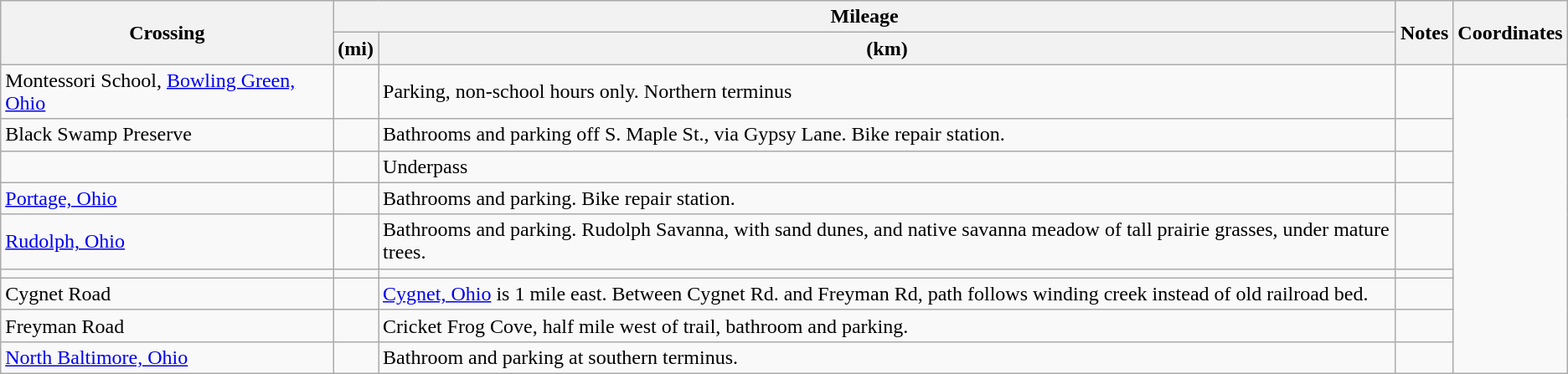<table class="wikitable">
<tr>
<th rowspan=2>Crossing</th>
<th colspan=2>Mileage</th>
<th rowspan=2>Notes</th>
<th rowspan=2>Coordinates</th>
</tr>
<tr>
<th>(mi)</th>
<th>(km)</th>
</tr>
<tr>
<td>Montessori School, <a href='#'>Bowling Green, Ohio</a></td>
<td></td>
<td> Parking, non-school hours only. Northern terminus</td>
<td></td>
</tr>
<tr>
<td>Black Swamp Preserve</td>
<td></td>
<td>  Bathrooms and parking off S. Maple St., via Gypsy Lane. Bike repair station.</td>
<td></td>
</tr>
<tr>
<td></td>
<td></td>
<td>Underpass</td>
<td></td>
</tr>
<tr>
<td><a href='#'>Portage, Ohio</a></td>
<td></td>
<td>  Bathrooms and parking. Bike repair station.</td>
<td></td>
</tr>
<tr>
<td><a href='#'>Rudolph, Ohio</a></td>
<td></td>
<td>  Bathrooms and parking. Rudolph Savanna, with sand dunes, and native savanna meadow of tall prairie grasses, under mature trees.</td>
<td></td>
</tr>
<tr>
<td></td>
<td></td>
<td></td>
<td></td>
</tr>
<tr>
<td>Cygnet Road</td>
<td></td>
<td><a href='#'>Cygnet, Ohio</a> is 1 mile east. Between Cygnet Rd. and Freyman Rd, path follows winding creek instead of old railroad bed.</td>
<td></td>
</tr>
<tr>
<td>Freyman Road</td>
<td></td>
<td>Cricket Frog Cove, half mile west of trail, bathroom and parking.  </td>
<td></td>
</tr>
<tr>
<td><a href='#'>North Baltimore, Ohio</a></td>
<td></td>
<td>  Bathroom and parking at southern terminus.</td>
<td></td>
</tr>
</table>
